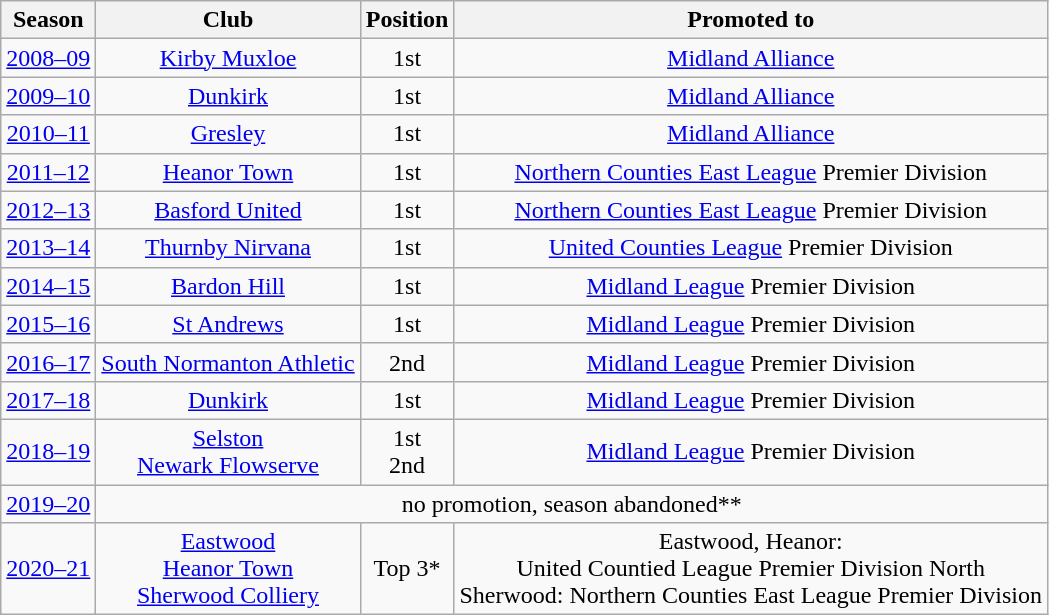<table class="wikitable" style="text-align: center">
<tr>
<th>Season</th>
<th>Club</th>
<th>Position</th>
<th>Promoted to</th>
</tr>
<tr>
<td><a href='#'>2008–09</a></td>
<td><a href='#'>Kirby Muxloe</a></td>
<td>1st</td>
<td><a href='#'>Midland Alliance</a></td>
</tr>
<tr>
<td><a href='#'>2009–10</a></td>
<td><a href='#'>Dunkirk</a></td>
<td>1st</td>
<td><a href='#'>Midland Alliance</a></td>
</tr>
<tr>
<td><a href='#'>2010–11</a></td>
<td><a href='#'>Gresley</a></td>
<td>1st</td>
<td><a href='#'>Midland Alliance</a></td>
</tr>
<tr>
<td><a href='#'>2011–12</a></td>
<td><a href='#'>Heanor Town</a></td>
<td>1st</td>
<td><a href='#'>Northern Counties East League</a> Premier Division</td>
</tr>
<tr>
<td><a href='#'>2012–13</a></td>
<td><a href='#'>Basford United</a></td>
<td>1st</td>
<td><a href='#'>Northern Counties East League</a> Premier Division</td>
</tr>
<tr>
<td><a href='#'>2013–14</a></td>
<td><a href='#'>Thurnby Nirvana</a></td>
<td>1st</td>
<td><a href='#'>United Counties League</a> Premier Division</td>
</tr>
<tr>
<td><a href='#'>2014–15</a></td>
<td><a href='#'>Bardon Hill</a></td>
<td>1st</td>
<td><a href='#'>Midland League</a> Premier Division</td>
</tr>
<tr>
<td><a href='#'>2015–16</a></td>
<td><a href='#'>St Andrews</a></td>
<td>1st</td>
<td><a href='#'>Midland League</a> Premier Division</td>
</tr>
<tr>
<td><a href='#'>2016–17</a></td>
<td><a href='#'>South Normanton Athletic</a></td>
<td>2nd</td>
<td><a href='#'>Midland League</a> Premier Division</td>
</tr>
<tr>
<td><a href='#'>2017–18</a></td>
<td><a href='#'>Dunkirk</a></td>
<td>1st</td>
<td><a href='#'>Midland League</a> Premier Division</td>
</tr>
<tr>
<td><a href='#'>2018–19</a></td>
<td><a href='#'>Selston</a><br><a href='#'>Newark Flowserve</a></td>
<td>1st<br>2nd</td>
<td><a href='#'>Midland League</a> Premier Division</td>
</tr>
<tr>
<td><a href='#'>2019–20</a></td>
<td colspan=3>no promotion, season abandoned**</td>
</tr>
<tr>
<td><a href='#'>2020–21</a></td>
<td><a href='#'>Eastwood</a><br><a href='#'>Heanor Town</a><br><a href='#'>Sherwood Colliery</a><br></td>
<td>Top 3*</td>
<td>Eastwood, Heanor:<br>United Countied League Premier Division North<br>Sherwood: Northern Counties East League Premier Division</td>
</tr>
</table>
